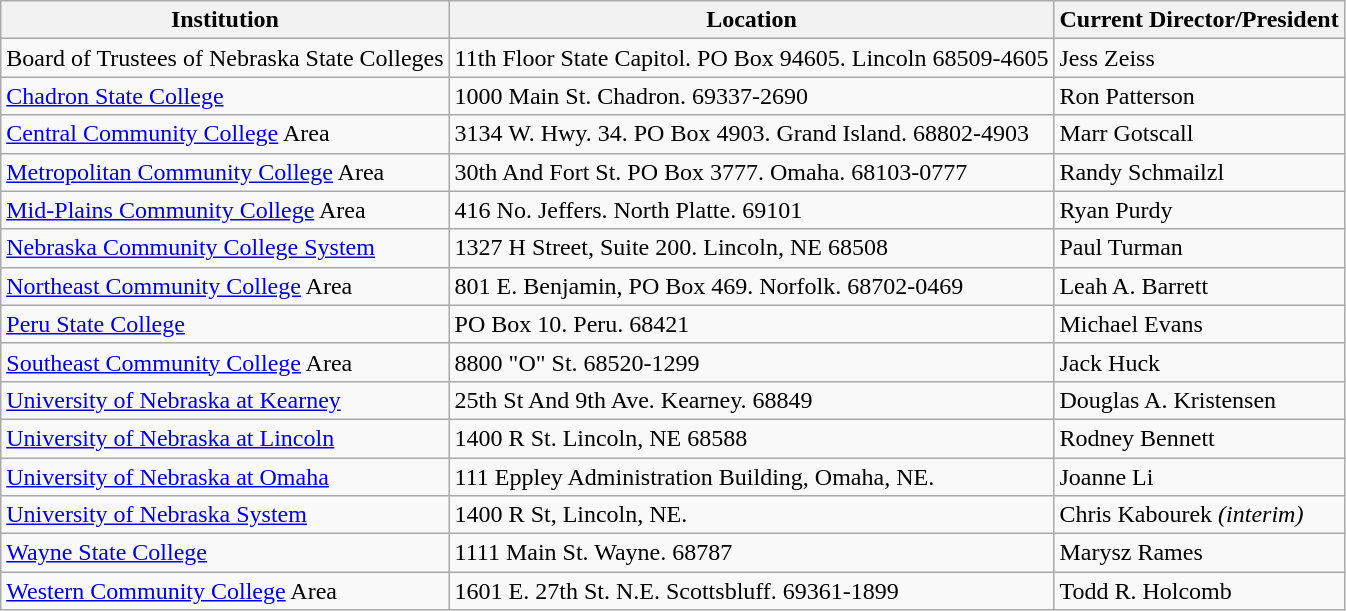<table class="wikitable">
<tr>
<th>Institution</th>
<th>Location</th>
<th>Current Director/President</th>
</tr>
<tr>
<td>Board of Trustees of Nebraska State Colleges</td>
<td>11th Floor State Capitol. PO Box 94605. Lincoln 68509-4605</td>
<td>Jess Zeiss</td>
</tr>
<tr>
<td><a href='#'>Chadron State College</a></td>
<td>1000 Main St. Chadron. 69337-2690</td>
<td>Ron Patterson</td>
</tr>
<tr>
<td><a href='#'>Central Community College</a> Area</td>
<td>3134 W. Hwy. 34. PO Box 4903. Grand Island. 68802-4903</td>
<td>Marr Gotscall</td>
</tr>
<tr>
<td><a href='#'>Metropolitan Community College</a> Area</td>
<td>30th And Fort St. PO Box 3777. Omaha. 68103-0777</td>
<td>Randy Schmailzl</td>
</tr>
<tr>
<td><a href='#'>Mid-Plains Community College</a> Area</td>
<td>416 No. Jeffers. North Platte. 69101</td>
<td>Ryan Purdy</td>
</tr>
<tr>
<td><a href='#'>Nebraska Community College System</a></td>
<td>1327 H Street, Suite 200. Lincoln, NE 68508</td>
<td>Paul Turman</td>
</tr>
<tr>
<td><a href='#'>Northeast Community College</a> Area</td>
<td>801 E. Benjamin, PO Box 469. Norfolk. 68702-0469</td>
<td>Leah A. Barrett</td>
</tr>
<tr>
<td><a href='#'>Peru State College</a></td>
<td>PO Box 10. Peru. 68421</td>
<td>Michael Evans</td>
</tr>
<tr>
<td><a href='#'>Southeast Community College</a> Area</td>
<td>8800 "O" St. 68520-1299</td>
<td>Jack Huck</td>
</tr>
<tr>
<td><a href='#'>University of Nebraska at Kearney</a></td>
<td>25th St And 9th Ave. Kearney. 68849</td>
<td>Douglas A. Kristensen</td>
</tr>
<tr>
<td><a href='#'>University of Nebraska at Lincoln</a></td>
<td>1400 R St. Lincoln, NE 68588</td>
<td>Rodney Bennett</td>
</tr>
<tr>
<td><a href='#'>University of Nebraska at Omaha</a></td>
<td>111 Eppley Administration Building, Omaha, NE.</td>
<td>Joanne Li</td>
</tr>
<tr>
<td><a href='#'>University of Nebraska System</a></td>
<td>1400 R St, Lincoln, NE.</td>
<td>Chris Kabourek <em>(interim)</em></td>
</tr>
<tr>
<td><a href='#'>Wayne State College</a></td>
<td>1111 Main St. Wayne. 68787</td>
<td>Marysz Rames</td>
</tr>
<tr>
<td><a href='#'>Western Community College</a> Area</td>
<td>1601 E. 27th St. N.E. Scottsbluff. 69361-1899</td>
<td>Todd R. Holcomb</td>
</tr>
</table>
